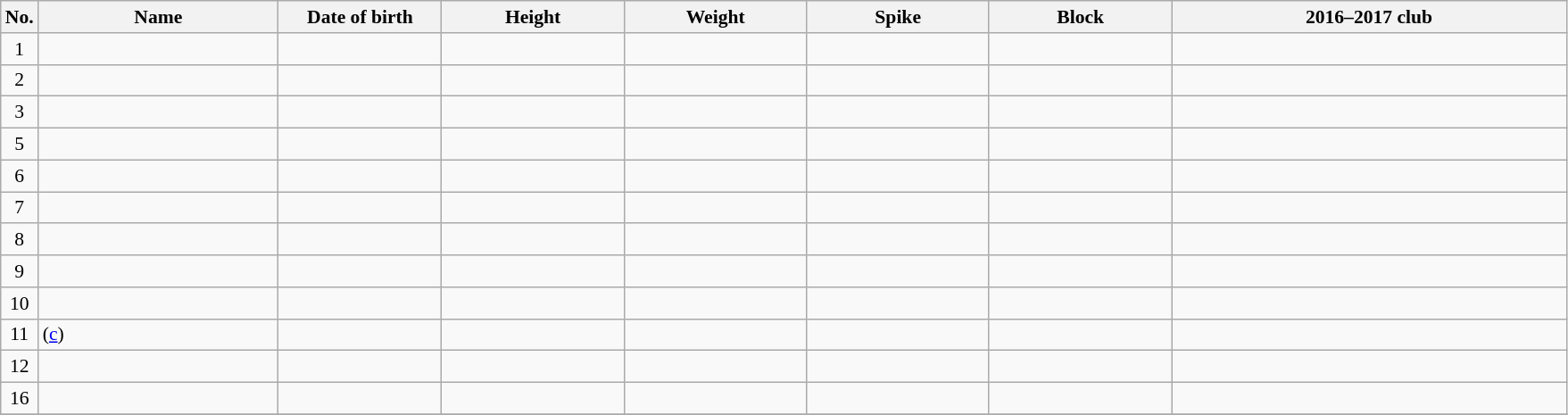<table class="wikitable sortable" style="font-size:90%; text-align:center;">
<tr>
<th>No.</th>
<th style="width:12em">Name</th>
<th style="width:8em">Date of birth</th>
<th style="width:9em">Height</th>
<th style="width:9em">Weight</th>
<th style="width:9em">Spike</th>
<th style="width:9em">Block</th>
<th style="width:20em">2016–2017 club</th>
</tr>
<tr>
<td>1</td>
<td align=left></td>
<td align=right></td>
<td></td>
<td></td>
<td></td>
<td></td>
<td align=left></td>
</tr>
<tr>
<td>2</td>
<td align=left></td>
<td align=right></td>
<td></td>
<td></td>
<td></td>
<td></td>
<td align=left></td>
</tr>
<tr>
<td>3</td>
<td align=left></td>
<td align=right></td>
<td></td>
<td></td>
<td></td>
<td></td>
<td align=left></td>
</tr>
<tr>
<td>5</td>
<td align=left></td>
<td align=right></td>
<td></td>
<td></td>
<td></td>
<td></td>
<td align=left></td>
</tr>
<tr>
<td>6</td>
<td align=left></td>
<td align=right></td>
<td></td>
<td></td>
<td></td>
<td></td>
<td align=left></td>
</tr>
<tr>
<td>7</td>
<td align=left></td>
<td align=right></td>
<td></td>
<td></td>
<td></td>
<td></td>
<td align=left></td>
</tr>
<tr>
<td>8</td>
<td align=left></td>
<td align=right></td>
<td></td>
<td></td>
<td></td>
<td></td>
<td align=left></td>
</tr>
<tr>
<td>9</td>
<td align=left></td>
<td align=right></td>
<td></td>
<td></td>
<td></td>
<td></td>
<td align=left></td>
</tr>
<tr>
<td>10</td>
<td align=left></td>
<td align=right></td>
<td></td>
<td></td>
<td></td>
<td></td>
<td align=left></td>
</tr>
<tr>
<td>11</td>
<td align=left> (<a href='#'>c</a>)</td>
<td align=right></td>
<td></td>
<td></td>
<td></td>
<td></td>
<td align=left></td>
</tr>
<tr>
<td>12</td>
<td align=left></td>
<td align=right></td>
<td></td>
<td></td>
<td></td>
<td></td>
<td align=left></td>
</tr>
<tr>
<td>16</td>
<td align=left></td>
<td align=right></td>
<td></td>
<td></td>
<td></td>
<td></td>
<td align=left></td>
</tr>
<tr>
</tr>
</table>
